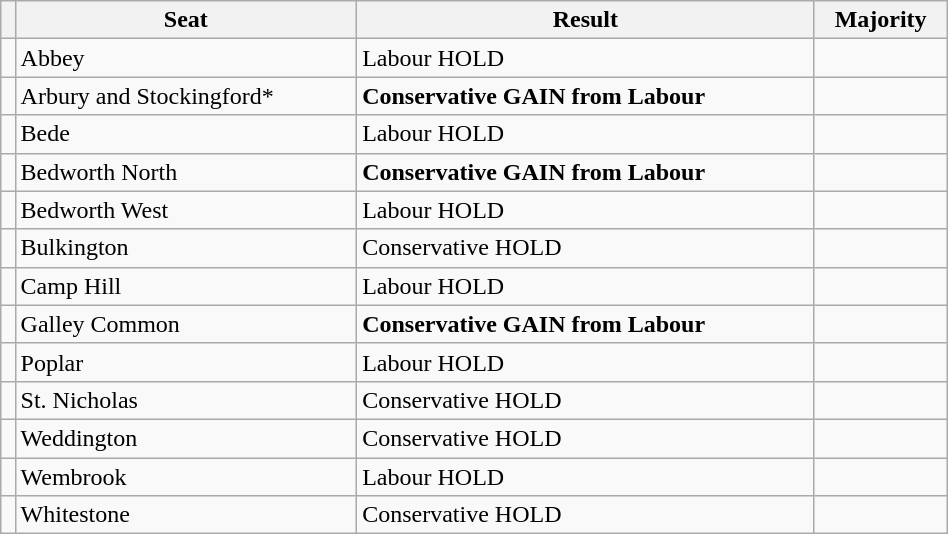<table class="wikitable" style="right; width:50%">
<tr>
<th></th>
<th>Seat</th>
<th>Result</th>
<th>Majority</th>
</tr>
<tr>
<td></td>
<td>Abbey</td>
<td>Labour HOLD</td>
<td></td>
</tr>
<tr>
<td></td>
<td>Arbury and Stockingford*</td>
<td><strong>Conservative GAIN from Labour</strong></td>
<td></td>
</tr>
<tr>
<td></td>
<td>Bede</td>
<td>Labour HOLD</td>
<td></td>
</tr>
<tr>
<td></td>
<td>Bedworth North</td>
<td><strong>Conservative GAIN from Labour</strong></td>
<td></td>
</tr>
<tr>
<td></td>
<td>Bedworth West</td>
<td>Labour HOLD</td>
<td></td>
</tr>
<tr>
<td></td>
<td>Bulkington</td>
<td>Conservative HOLD</td>
<td></td>
</tr>
<tr>
<td></td>
<td>Camp Hill</td>
<td>Labour HOLD</td>
<td></td>
</tr>
<tr>
<td></td>
<td>Galley Common</td>
<td><strong>Conservative GAIN from Labour</strong></td>
<td></td>
</tr>
<tr>
<td></td>
<td>Poplar</td>
<td>Labour HOLD</td>
<td></td>
</tr>
<tr>
<td></td>
<td>St. Nicholas</td>
<td>Conservative HOLD</td>
<td></td>
</tr>
<tr>
<td></td>
<td>Weddington</td>
<td>Conservative HOLD</td>
<td></td>
</tr>
<tr>
<td></td>
<td>Wembrook</td>
<td>Labour HOLD</td>
<td></td>
</tr>
<tr>
<td></td>
<td>Whitestone</td>
<td>Conservative HOLD</td>
<td></td>
</tr>
</table>
